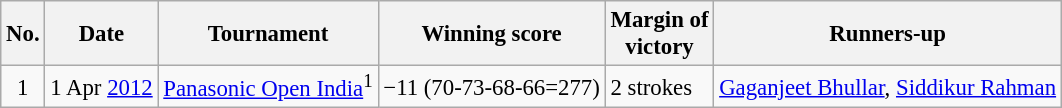<table class="wikitable" style="font-size:95%;">
<tr>
<th>No.</th>
<th>Date</th>
<th>Tournament</th>
<th>Winning score</th>
<th>Margin of<br>victory</th>
<th>Runners-up</th>
</tr>
<tr>
<td align=center>1</td>
<td align=right>1 Apr <a href='#'>2012</a></td>
<td><a href='#'>Panasonic Open India</a><sup>1</sup></td>
<td>−11 (70-73-68-66=277)</td>
<td>2 strokes</td>
<td> <a href='#'>Gaganjeet Bhullar</a>,  <a href='#'>Siddikur Rahman</a></td>
</tr>
</table>
